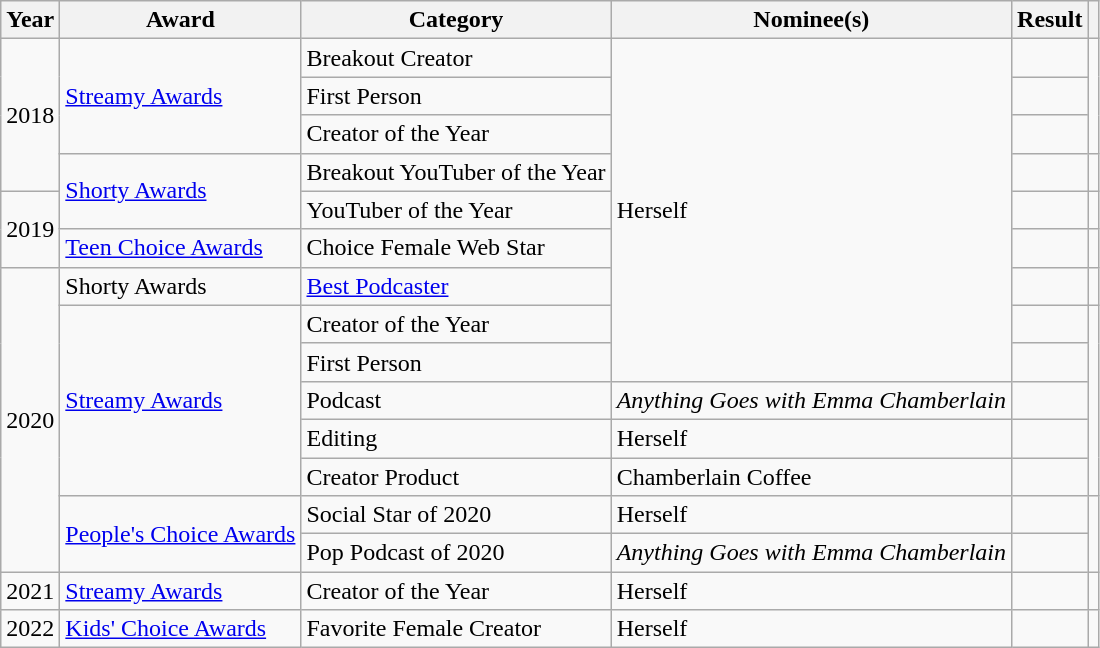<table class="wikitable">
<tr>
<th>Year</th>
<th>Award</th>
<th>Category</th>
<th>Nominee(s)</th>
<th>Result</th>
<th></th>
</tr>
<tr>
<td rowspan="4">2018</td>
<td rowspan="3"><a href='#'>Streamy Awards</a></td>
<td>Breakout Creator</td>
<td rowspan="9">Herself</td>
<td></td>
<td rowspan="3"></td>
</tr>
<tr>
<td>First Person</td>
<td></td>
</tr>
<tr>
<td>Creator of the Year</td>
<td></td>
</tr>
<tr>
<td rowspan="2"><a href='#'>Shorty Awards</a></td>
<td>Breakout YouTuber of the Year</td>
<td></td>
<td></td>
</tr>
<tr>
<td rowspan="2">2019</td>
<td>YouTuber of the Year</td>
<td></td>
<td></td>
</tr>
<tr>
<td><a href='#'>Teen Choice Awards</a></td>
<td>Choice Female Web Star</td>
<td></td>
<td></td>
</tr>
<tr>
<td rowspan="8">2020</td>
<td>Shorty Awards</td>
<td><a href='#'>Best Podcaster</a></td>
<td></td>
<td></td>
</tr>
<tr>
<td rowspan="5"><a href='#'>Streamy Awards</a></td>
<td>Creator of the Year</td>
<td></td>
<td rowspan="5"></td>
</tr>
<tr>
<td>First Person</td>
<td></td>
</tr>
<tr>
<td>Podcast</td>
<td><em>Anything Goes with Emma Chamberlain</em></td>
<td></td>
</tr>
<tr>
<td>Editing</td>
<td>Herself</td>
<td></td>
</tr>
<tr>
<td>Creator Product</td>
<td>Chamberlain Coffee</td>
<td></td>
</tr>
<tr>
<td rowspan="2"><a href='#'>People's Choice Awards</a></td>
<td>Social Star of 2020</td>
<td>Herself</td>
<td></td>
<td rowspan="2"></td>
</tr>
<tr>
<td>Pop Podcast of 2020</td>
<td><em>Anything Goes with Emma Chamberlain</em></td>
<td></td>
</tr>
<tr>
<td>2021</td>
<td><a href='#'>Streamy Awards</a></td>
<td>Creator of the Year</td>
<td>Herself</td>
<td></td>
<td></td>
</tr>
<tr>
<td>2022</td>
<td><a href='#'>Kids' Choice Awards</a></td>
<td>Favorite Female Creator</td>
<td>Herself</td>
<td></td>
<td></td>
</tr>
</table>
